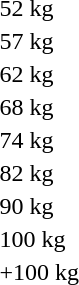<table>
<tr>
<td rowspan=2>52 kg</td>
<td rowspan=2></td>
<td rowspan=2></td>
<td></td>
</tr>
<tr>
<td></td>
</tr>
<tr>
<td rowspan=2>57 kg</td>
<td rowspan=2></td>
<td rowspan=2></td>
<td></td>
</tr>
<tr>
<td></td>
</tr>
<tr>
<td rowspan=2>62 kg</td>
<td rowspan=2></td>
<td rowspan=2></td>
<td></td>
</tr>
<tr>
<td></td>
</tr>
<tr>
<td rowspan=2>68 kg</td>
<td rowspan=2></td>
<td rowspan=2></td>
<td></td>
</tr>
<tr>
<td></td>
</tr>
<tr>
<td rowspan=2>74 kg</td>
<td rowspan=2></td>
<td rowspan=2></td>
<td></td>
</tr>
<tr>
<td></td>
</tr>
<tr>
<td rowspan=2>82 kg</td>
<td rowspan=2></td>
<td rowspan=2></td>
<td></td>
</tr>
<tr>
<td></td>
</tr>
<tr>
<td rowspan=2>90 kg</td>
<td rowspan=2></td>
<td rowspan=2></td>
<td></td>
</tr>
<tr>
<td></td>
</tr>
<tr>
<td rowspan=2>100 kg</td>
<td rowspan=2></td>
<td rowspan=2></td>
<td></td>
</tr>
<tr>
<td></td>
</tr>
<tr>
<td rowspan=2>+100 kg</td>
<td rowspan=2></td>
<td rowspan=2></td>
<td></td>
</tr>
<tr>
<td></td>
</tr>
</table>
